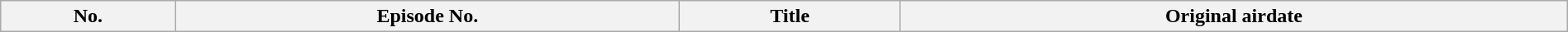<table class="wikitable plainrowheaders" style="width:100%; margin:auto;">
<tr>
<th>No.</th>
<th>Episode No.</th>
<th>Title</th>
<th>Original airdate<br></th>
</tr>
</table>
